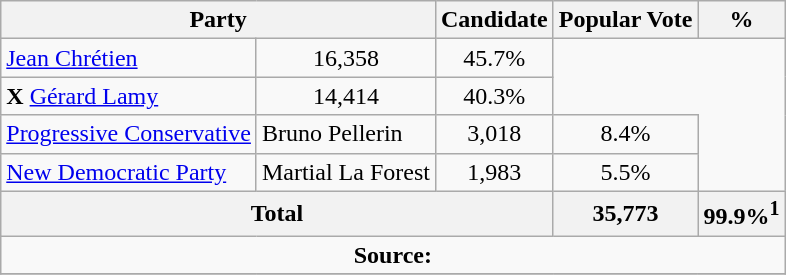<table class="wikitable">
<tr>
<th colspan="2">Party</th>
<th>Candidate</th>
<th>Popular Vote</th>
<th>%</th>
</tr>
<tr>
<td> <a href='#'>Jean Chrétien</a></td>
<td align=center>16,358</td>
<td align=center>45.7%</td>
</tr>
<tr>
<td><strong>X</strong> <a href='#'>Gérard Lamy</a></td>
<td align=center>14,414</td>
<td align=center>40.3%</td>
</tr>
<tr>
<td><a href='#'>Progressive Conservative</a></td>
<td>Bruno Pellerin</td>
<td align=center>3,018</td>
<td align=center>8.4%</td>
</tr>
<tr>
<td><a href='#'>New Democratic Party</a></td>
<td>Martial La Forest</td>
<td align=center>1,983</td>
<td align=center>5.5%</td>
</tr>
<tr>
<th colspan=3>Total</th>
<th>35,773</th>
<th>99.9%<sup>1</sup></th>
</tr>
<tr>
<td align="center" colspan=5><strong>Source:</strong> </td>
</tr>
<tr>
</tr>
</table>
